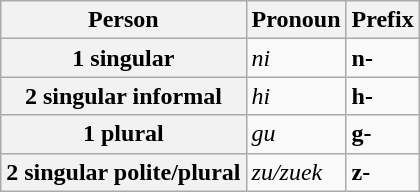<table class="wikitable" style="margin: 1em auto 1em auto">
<tr>
<th>Person</th>
<th>Pronoun</th>
<th>Prefix</th>
</tr>
<tr>
<th>1 singular</th>
<td><em>ni</em></td>
<td><strong>n-</strong></td>
</tr>
<tr>
<th>2 singular informal</th>
<td><em>hi</em></td>
<td><strong>h-</strong></td>
</tr>
<tr>
<th>1 plural</th>
<td><em>gu</em></td>
<td><strong>g-</strong></td>
</tr>
<tr>
<th>2 singular polite/plural</th>
<td><em>zu/zuek</em></td>
<td><strong>z-</strong></td>
</tr>
</table>
